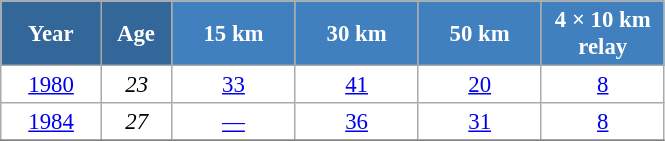<table class="wikitable" style="font-size:95%; text-align:center; border:grey solid 1px; border-collapse:collapse; background:#ffffff;">
<tr>
<th style="background-color:#369; color:white; width:60px;"> Year </th>
<th style="background-color:#369; color:white; width:40px;"> Age </th>
<th style="background-color:#4180be; color:white; width:75px;"> 15 km </th>
<th style="background-color:#4180be; color:white; width:75px;"> 30 km </th>
<th style="background-color:#4180be; color:white; width:75px;"> 50 km </th>
<th style="background-color:#4180be; color:white; width:75px;"> 4 × 10 km <br> relay </th>
</tr>
<tr>
<td><a href='#'>1980</a></td>
<td><em>23</em></td>
<td><a href='#'>33</a></td>
<td><a href='#'>41</a></td>
<td><a href='#'>20</a></td>
<td><a href='#'>8</a></td>
</tr>
<tr>
<td><a href='#'>1984</a></td>
<td><em>27</em></td>
<td><a href='#'>—</a></td>
<td><a href='#'>36</a></td>
<td><a href='#'>31</a></td>
<td><a href='#'>8</a></td>
</tr>
<tr>
</tr>
</table>
